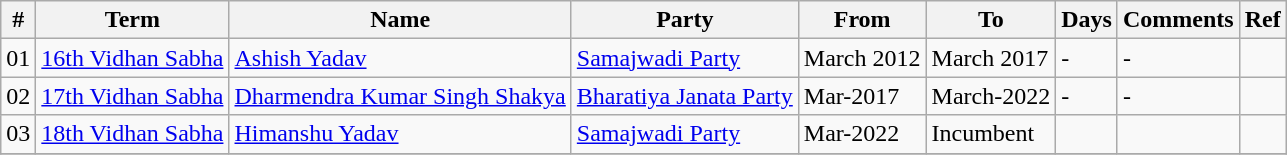<table class="wikitable sortable">
<tr>
<th>#</th>
<th>Term</th>
<th>Name</th>
<th>Party</th>
<th>From</th>
<th>To</th>
<th>Days</th>
<th>Comments</th>
<th>Ref</th>
</tr>
<tr>
<td>01</td>
<td><a href='#'>16th Vidhan Sabha</a></td>
<td><a href='#'>Ashish Yadav</a></td>
<td><a href='#'>Samajwadi Party</a></td>
<td>March 2012</td>
<td>March 2017</td>
<td>-</td>
<td>-</td>
<td></td>
</tr>
<tr>
<td>02</td>
<td><a href='#'>17th Vidhan Sabha</a></td>
<td><a href='#'>Dharmendra Kumar Singh Shakya</a></td>
<td><a href='#'>Bharatiya Janata Party</a></td>
<td>Mar-2017</td>
<td>March-2022</td>
<td>-</td>
<td>-</td>
<td></td>
</tr>
<tr>
<td>03</td>
<td><a href='#'>18th Vidhan Sabha</a></td>
<td><a href='#'>Himanshu Yadav</a></td>
<td><a href='#'>Samajwadi Party</a></td>
<td>Mar-2022</td>
<td>Incumbent</td>
<td></td>
<td></td>
<td></td>
</tr>
<tr>
</tr>
</table>
